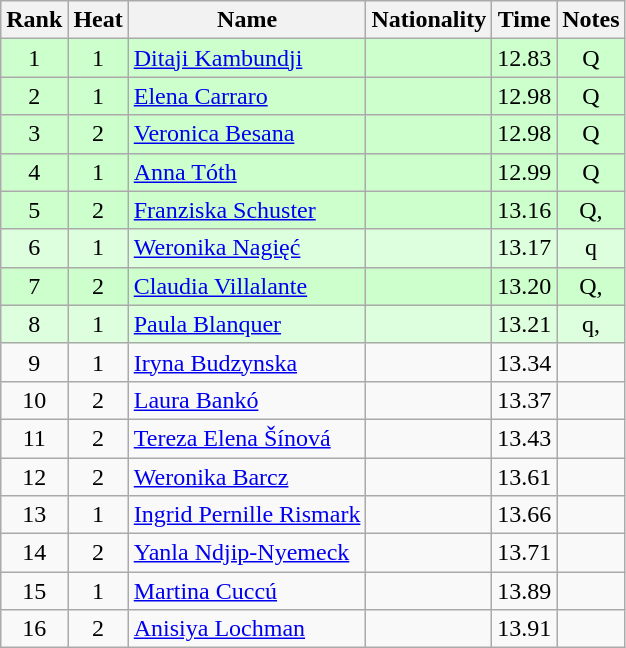<table class="wikitable sortable" style="text-align:center;">
<tr>
<th>Rank</th>
<th>Heat</th>
<th>Name</th>
<th>Nationality</th>
<th>Time</th>
<th>Notes</th>
</tr>
<tr bgcolor=ccffcc>
<td>1</td>
<td>1</td>
<td align=left><a href='#'>Ditaji Kambundji</a></td>
<td align=left></td>
<td>12.83</td>
<td>Q</td>
</tr>
<tr bgcolor=ccffcc>
<td>2</td>
<td>1</td>
<td align=left><a href='#'>Elena Carraro</a></td>
<td align=left></td>
<td>12.98</td>
<td>Q</td>
</tr>
<tr bgcolor=ccffcc>
<td>3</td>
<td>2</td>
<td align=left><a href='#'>Veronica Besana</a></td>
<td align=left></td>
<td>12.98</td>
<td>Q</td>
</tr>
<tr bgcolor=ccffcc>
<td>4</td>
<td>1</td>
<td align=left><a href='#'>Anna Tóth</a></td>
<td align=left></td>
<td>12.99</td>
<td>Q</td>
</tr>
<tr bgcolor=ccffcc>
<td>5</td>
<td>2</td>
<td align=left><a href='#'>Franziska Schuster</a></td>
<td align=left></td>
<td>13.16</td>
<td>Q, </td>
</tr>
<tr bgcolor=ddffdd>
<td>6</td>
<td>1</td>
<td align=left><a href='#'>Weronika Nagięć</a></td>
<td align=left></td>
<td>13.17</td>
<td>q</td>
</tr>
<tr bgcolor=ccffcc>
<td>7</td>
<td>2</td>
<td align=left><a href='#'>Claudia Villalante</a></td>
<td align=left></td>
<td>13.20</td>
<td>Q, </td>
</tr>
<tr bgcolor=ddffdd>
<td>8</td>
<td>1</td>
<td align=left><a href='#'>Paula Blanquer</a></td>
<td align=left></td>
<td>13.21</td>
<td>q, </td>
</tr>
<tr>
<td>9</td>
<td>1</td>
<td align=left><a href='#'>Iryna Budzynska</a></td>
<td align=left></td>
<td>13.34</td>
<td></td>
</tr>
<tr>
<td>10</td>
<td>2</td>
<td align=left><a href='#'>Laura Bankó</a></td>
<td align=left></td>
<td>13.37</td>
<td></td>
</tr>
<tr>
<td>11</td>
<td>2</td>
<td align=left><a href='#'>Tereza Elena Šínová</a></td>
<td align=left></td>
<td>13.43</td>
<td></td>
</tr>
<tr>
<td>12</td>
<td>2</td>
<td align=left><a href='#'>Weronika Barcz</a></td>
<td align=left></td>
<td>13.61</td>
<td></td>
</tr>
<tr>
<td>13</td>
<td>1</td>
<td align=left><a href='#'>Ingrid Pernille Rismark</a></td>
<td align=left></td>
<td>13.66</td>
<td></td>
</tr>
<tr>
<td>14</td>
<td>2</td>
<td align=left><a href='#'>Yanla Ndjip-Nyemeck</a></td>
<td align=left></td>
<td>13.71</td>
<td></td>
</tr>
<tr>
<td>15</td>
<td>1</td>
<td align=left><a href='#'>Martina Cuccú</a></td>
<td align=left></td>
<td>13.89</td>
<td></td>
</tr>
<tr>
<td>16</td>
<td>2</td>
<td align=left><a href='#'>Anisiya Lochman</a></td>
<td align=left></td>
<td>13.91</td>
<td></td>
</tr>
</table>
